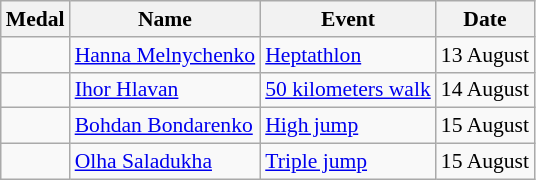<table class="wikitable" style="font-size:90%">
<tr>
<th>Medal</th>
<th>Name</th>
<th>Event</th>
<th>Date</th>
</tr>
<tr>
<td></td>
<td><a href='#'>Hanna Melnychenko</a></td>
<td><a href='#'>Heptathlon</a></td>
<td>13 August</td>
</tr>
<tr>
<td></td>
<td><a href='#'>Ihor Hlavan</a></td>
<td><a href='#'>50 kilometers walk</a></td>
<td>14 August</td>
</tr>
<tr>
<td></td>
<td><a href='#'>Bohdan Bondarenko</a></td>
<td><a href='#'>High jump</a></td>
<td>15 August</td>
</tr>
<tr>
<td></td>
<td><a href='#'>Olha Saladukha</a></td>
<td><a href='#'>Triple jump</a></td>
<td>15 August</td>
</tr>
</table>
